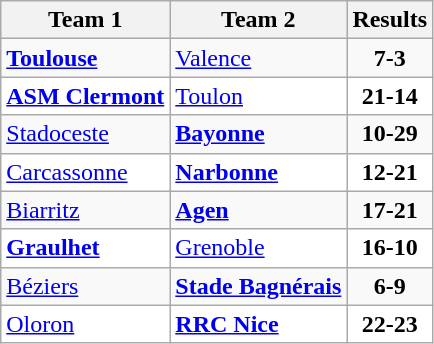<table class="wikitable">
<tr>
<th>Team 1</th>
<th>Team 2</th>
<th>Results</th>
</tr>
<tr>
<td><strong><a href='#'>Toulouse</a></strong></td>
<td><a href='#'>Valence</a></td>
<td align="center"><strong>7-3</strong></td>
</tr>
<tr bgcolor="white">
<td><strong><a href='#'>ASM Clermont</a></strong></td>
<td><a href='#'>Toulon</a></td>
<td align="center"><strong>21-14</strong></td>
</tr>
<tr>
<td><a href='#'>Stadoceste</a></td>
<td><strong><a href='#'>Bayonne</a></strong></td>
<td align="center"><strong>10-29</strong></td>
</tr>
<tr bgcolor="white">
<td><a href='#'>Carcassonne</a></td>
<td><strong><a href='#'>Narbonne</a></strong></td>
<td align="center"><strong>12-21</strong></td>
</tr>
<tr>
<td><a href='#'>Biarritz</a></td>
<td><strong><a href='#'>Agen</a></strong></td>
<td align="center"><strong>17-21</strong></td>
</tr>
<tr bgcolor="white">
<td><strong><a href='#'>Graulhet</a></strong></td>
<td><a href='#'>Grenoble</a></td>
<td align="center"><strong>16-10</strong></td>
</tr>
<tr>
<td><a href='#'>Béziers</a></td>
<td><strong><a href='#'>Stade Bagnérais</a></strong></td>
<td align="center"><strong>6-9</strong></td>
</tr>
<tr bgcolor="white">
<td><a href='#'>Oloron</a></td>
<td><strong><a href='#'>RRC Nice</a></strong></td>
<td align="center"><strong>22-23</strong></td>
</tr>
</table>
